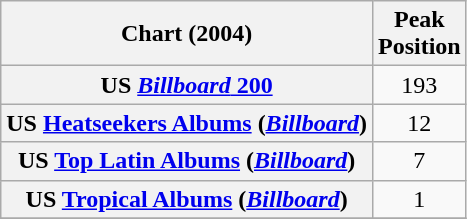<table class="wikitable plainrowheaders" style="text-align:center;">
<tr>
<th scope="col">Chart (2004)</th>
<th scope="col">Peak <br> Position</th>
</tr>
<tr>
<th scope="row">US <a href='#'><em>Billboard</em> 200</a></th>
<td style="text-align:center;">193</td>
</tr>
<tr>
<th scope="row">US <a href='#'>Heatseekers Albums</a> (<em><a href='#'>Billboard</a></em>)</th>
<td style="text-align:center;">12</td>
</tr>
<tr>
<th scope="row">US <a href='#'>Top Latin Albums</a> (<em><a href='#'>Billboard</a></em>)</th>
<td style="text-align:center;">7</td>
</tr>
<tr>
<th scope="row">US <a href='#'>Tropical Albums</a> (<em><a href='#'>Billboard</a></em>)</th>
<td style="text-align:center;">1</td>
</tr>
<tr>
</tr>
</table>
